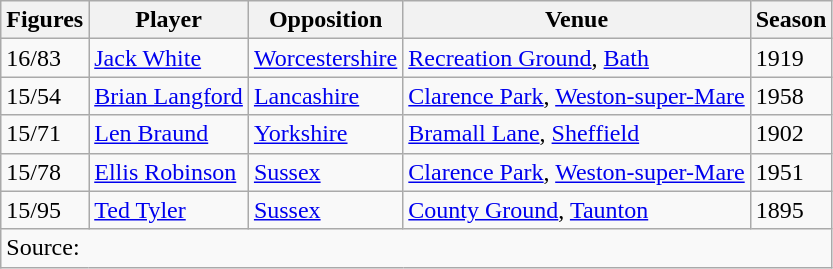<table class="wikitable">
<tr>
<th>Figures</th>
<th>Player</th>
<th>Opposition</th>
<th>Venue</th>
<th>Season</th>
</tr>
<tr>
<td>16/83</td>
<td><a href='#'>Jack White</a></td>
<td><a href='#'>Worcestershire</a></td>
<td><a href='#'>Recreation Ground</a>, <a href='#'>Bath</a></td>
<td>1919</td>
</tr>
<tr>
<td>15/54</td>
<td><a href='#'>Brian Langford</a></td>
<td><a href='#'>Lancashire</a></td>
<td><a href='#'>Clarence Park</a>, <a href='#'>Weston-super-Mare</a></td>
<td>1958</td>
</tr>
<tr>
<td>15/71</td>
<td><a href='#'>Len Braund</a></td>
<td><a href='#'>Yorkshire</a></td>
<td><a href='#'>Bramall Lane</a>, <a href='#'>Sheffield</a></td>
<td>1902</td>
</tr>
<tr>
<td>15/78</td>
<td><a href='#'>Ellis Robinson</a></td>
<td><a href='#'>Sussex</a></td>
<td><a href='#'>Clarence Park</a>, <a href='#'>Weston-super-Mare</a></td>
<td>1951</td>
</tr>
<tr>
<td>15/95</td>
<td><a href='#'>Ted Tyler</a></td>
<td><a href='#'>Sussex</a></td>
<td><a href='#'>County Ground</a>, <a href='#'>Taunton</a></td>
<td>1895</td>
</tr>
<tr>
<td colspan=5>Source:</td>
</tr>
</table>
